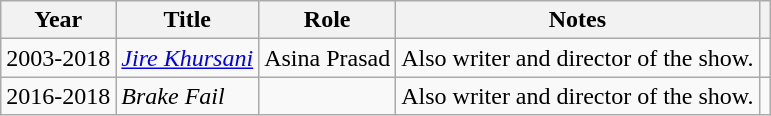<table class="wikitable sortable plainrowheaders">
<tr>
<th>Year</th>
<th>Title</th>
<th>Role</th>
<th>Notes</th>
<th class="unsortable"></th>
</tr>
<tr>
<td>2003-2018</td>
<td><em><a href='#'>Jire Khursani</a></em></td>
<td>Asina Prasad</td>
<td>Also writer and director of the show.</td>
<td></td>
</tr>
<tr>
<td>2016-2018</td>
<td><em>Brake Fail</em></td>
<td></td>
<td>Also writer and director of the show.</td>
<td></td>
</tr>
</table>
